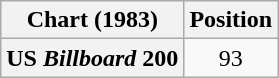<table class="wikitable plainrowheaders" style="text-align:center">
<tr>
<th scope="col">Chart (1983)</th>
<th scope="col">Position</th>
</tr>
<tr>
<th scope="row">US <em>Billboard</em> 200</th>
<td>93</td>
</tr>
</table>
